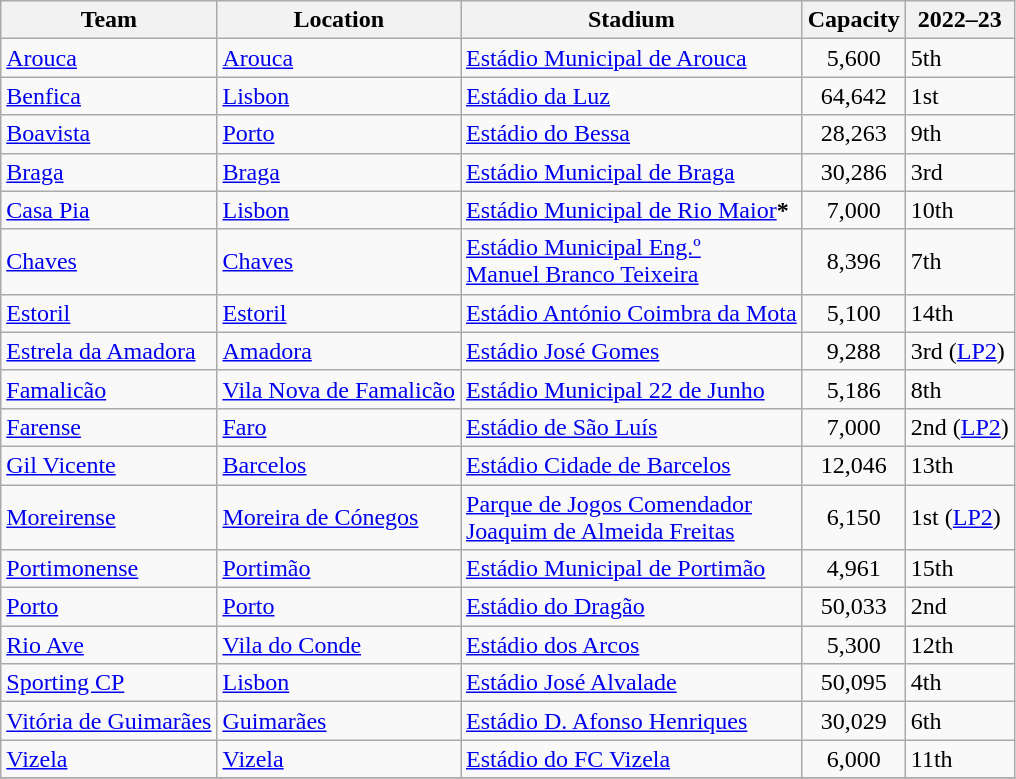<table class="wikitable sortable" style="text-align: left;">
<tr>
<th>Team</th>
<th>Location</th>
<th>Stadium</th>
<th>Capacity</th>
<th data-sort-type="number">2022–23</th>
</tr>
<tr>
<td><a href='#'>Arouca</a></td>
<td><a href='#'>Arouca</a></td>
<td><a href='#'>Estádio Municipal de Arouca</a></td>
<td style="text-align:center;">5,600</td>
<td>5th</td>
</tr>
<tr>
<td><a href='#'>Benfica</a></td>
<td><a href='#'>Lisbon</a></td>
<td><a href='#'>Estádio da Luz</a></td>
<td style="text-align:center;">64,642</td>
<td>1st</td>
</tr>
<tr>
<td><a href='#'>Boavista</a></td>
<td><a href='#'>Porto</a></td>
<td><a href='#'>Estádio do Bessa</a></td>
<td style="text-align:center;">28,263</td>
<td>9th</td>
</tr>
<tr>
<td><a href='#'>Braga</a></td>
<td><a href='#'>Braga</a></td>
<td><a href='#'>Estádio Municipal de Braga</a></td>
<td style="text-align:center;">30,286</td>
<td>3rd</td>
</tr>
<tr>
<td><a href='#'>Casa Pia</a></td>
<td><a href='#'>Lisbon</a></td>
<td><a href='#'>Estádio Municipal de Rio Maior</a><strong>*</strong></td>
<td style="text-align:center;">7,000</td>
<td>10th</td>
</tr>
<tr>
<td><a href='#'>Chaves</a></td>
<td><a href='#'>Chaves</a></td>
<td><a href='#'>Estádio Municipal Eng.º<br>Manuel Branco Teixeira</a></td>
<td style="text-align:center;">8,396</td>
<td>7th</td>
</tr>
<tr>
<td><a href='#'>Estoril</a></td>
<td><a href='#'>Estoril</a></td>
<td><a href='#'>Estádio António Coimbra da Mota</a></td>
<td style="text-align:center;">5,100</td>
<td>14th</td>
</tr>
<tr>
<td><a href='#'>Estrela da Amadora</a></td>
<td><a href='#'>Amadora</a></td>
<td><a href='#'>Estádio José Gomes</a></td>
<td style="text-align:center;">9,288</td>
<td>3rd (<a href='#'>LP2</a>)</td>
</tr>
<tr>
<td><a href='#'>Famalicão</a></td>
<td><a href='#'>Vila Nova de Famalicão</a></td>
<td><a href='#'>Estádio Municipal 22 de Junho</a></td>
<td style="text-align:center;">5,186</td>
<td>8th</td>
</tr>
<tr>
<td><a href='#'>Farense</a></td>
<td><a href='#'>Faro</a></td>
<td><a href='#'>Estádio de São Luís</a></td>
<td style="text-align:center;">7,000</td>
<td>2nd (<a href='#'>LP2</a>)</td>
</tr>
<tr>
<td><a href='#'>Gil Vicente</a></td>
<td><a href='#'>Barcelos</a></td>
<td><a href='#'>Estádio Cidade de Barcelos</a></td>
<td style="text-align:center;">12,046</td>
<td>13th</td>
</tr>
<tr>
<td><a href='#'>Moreirense</a></td>
<td><a href='#'>Moreira de Cónegos</a></td>
<td><a href='#'>Parque de Jogos Comendador<br>Joaquim de Almeida Freitas</a></td>
<td style="text-align:center;">6,150</td>
<td>1st (<a href='#'>LP2</a>)</td>
</tr>
<tr>
<td><a href='#'>Portimonense</a></td>
<td><a href='#'>Portimão</a></td>
<td><a href='#'>Estádio Municipal de Portimão</a></td>
<td style="text-align:center;">4,961</td>
<td>15th</td>
</tr>
<tr>
<td><a href='#'>Porto</a></td>
<td><a href='#'>Porto</a></td>
<td><a href='#'>Estádio do Dragão</a></td>
<td style="text-align:center;">50,033</td>
<td>2nd</td>
</tr>
<tr>
<td><a href='#'>Rio Ave</a></td>
<td><a href='#'>Vila do Conde</a></td>
<td><a href='#'>Estádio dos Arcos</a></td>
<td style="text-align:center;">5,300</td>
<td>12th</td>
</tr>
<tr>
<td><a href='#'>Sporting CP</a></td>
<td><a href='#'>Lisbon</a></td>
<td><a href='#'>Estádio José Alvalade</a></td>
<td style="text-align:center;">50,095</td>
<td>4th</td>
</tr>
<tr>
<td><a href='#'>Vitória de Guimarães</a></td>
<td><a href='#'>Guimarães</a></td>
<td><a href='#'>Estádio D. Afonso Henriques</a></td>
<td style="text-align:center;">30,029</td>
<td>6th</td>
</tr>
<tr>
<td><a href='#'>Vizela</a></td>
<td><a href='#'>Vizela</a></td>
<td><a href='#'>Estádio do FC Vizela</a></td>
<td style="text-align:center;">6,000</td>
<td>11th</td>
</tr>
<tr>
</tr>
</table>
